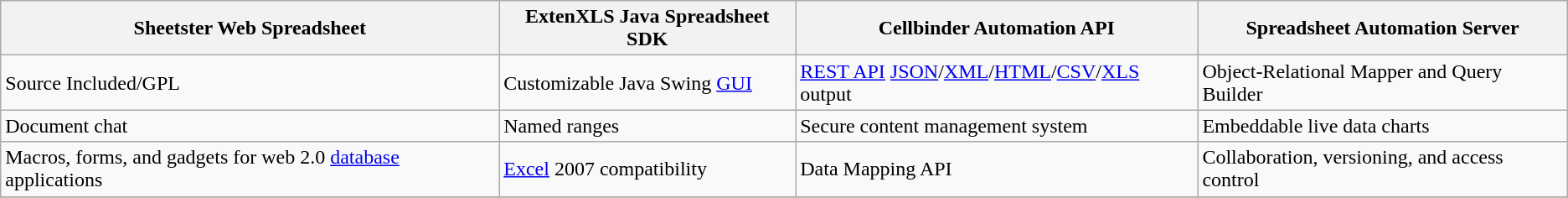<table class="wikitable">
<tr>
<th>Sheetster Web Spreadsheet</th>
<th>ExtenXLS Java Spreadsheet SDK</th>
<th>Cellbinder Automation API</th>
<th>Spreadsheet Automation Server</th>
</tr>
<tr>
<td>Source Included/GPL</td>
<td>Customizable Java Swing <a href='#'>GUI</a></td>
<td><a href='#'>REST API</a> <a href='#'>JSON</a>/<a href='#'>XML</a>/<a href='#'>HTML</a>/<a href='#'>CSV</a>/<a href='#'>XLS</a> output</td>
<td>Object-Relational Mapper and Query Builder</td>
</tr>
<tr>
<td>Document chat</td>
<td>Named ranges</td>
<td>Secure content management system</td>
<td>Embeddable live data charts</td>
</tr>
<tr>
<td>Macros, forms, and gadgets for web 2.0 <a href='#'>database</a> applications</td>
<td><a href='#'>Excel</a> 2007 compatibility</td>
<td>Data Mapping API</td>
<td>Collaboration, versioning, and access control</td>
</tr>
<tr>
</tr>
</table>
